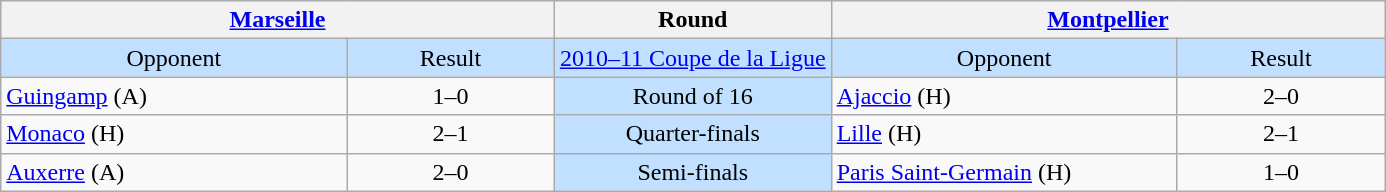<table class="wikitable" style="text-align:center; white-space:nowrap;">
<tr>
<th colspan="2"><a href='#'>Marseille</a></th>
<th>Round</th>
<th colspan="2"><a href='#'>Montpellier</a></th>
</tr>
<tr style="background:#C1E0FF;">
<td style="width:25%;">Opponent</td>
<td style="width:15%;">Result</td>
<td><a href='#'>2010–11 Coupe de la Ligue</a></td>
<td style="width:25%;">Opponent</td>
<td style="width:15%;">Result</td>
</tr>
<tr>
<td style="text-align:left"><a href='#'>Guingamp</a> (A)</td>
<td>1–0</td>
<td style="background:#C1E0FF;">Round of 16</td>
<td style="text-align:left"><a href='#'>Ajaccio</a> (H)</td>
<td>2–0</td>
</tr>
<tr>
<td style="text-align:left"><a href='#'>Monaco</a> (H)</td>
<td>2–1</td>
<td style="background:#C1E0FF;">Quarter-finals</td>
<td style="text-align:left"><a href='#'>Lille</a> (H)</td>
<td>2–1</td>
</tr>
<tr>
<td style="text-align:left"><a href='#'>Auxerre</a> (A)</td>
<td>2–0</td>
<td style="background:#C1E0FF;">Semi-finals</td>
<td style="text-align:left"><a href='#'>Paris Saint-Germain</a> (H)</td>
<td>1–0 </td>
</tr>
</table>
